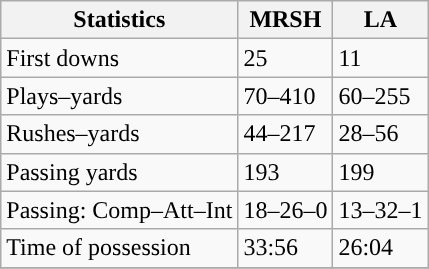<table class="wikitable" style="float: left;">
<tr>
<th>Statistics</th>
<th>MRSH</th>
<th>LA</th>
</tr>
<tr>
<td>First downs</td>
<td>25</td>
<td>11</td>
</tr>
<tr>
<td>Plays–yards</td>
<td>70–410</td>
<td>60–255</td>
</tr>
<tr>
<td>Rushes–yards</td>
<td>44–217</td>
<td>28–56</td>
</tr>
<tr>
<td>Passing yards</td>
<td>193</td>
<td>199</td>
</tr>
<tr>
<td>Passing: Comp–Att–Int</td>
<td>18–26–0</td>
<td>13–32–1</td>
</tr>
<tr>
<td>Time of possession</td>
<td>33:56</td>
<td>26:04</td>
</tr>
<tr>
</tr>
</table>
